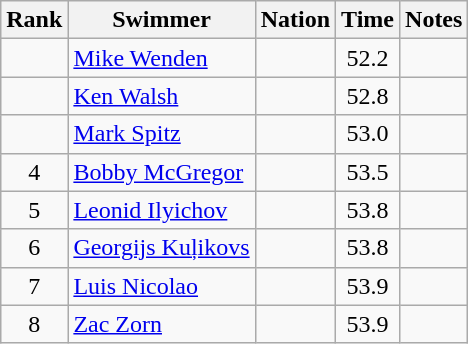<table class="wikitable sortable" style="text-align:center">
<tr>
<th>Rank</th>
<th>Swimmer</th>
<th>Nation</th>
<th>Time</th>
<th>Notes</th>
</tr>
<tr>
<td></td>
<td align=left><a href='#'>Mike Wenden</a></td>
<td align=left></td>
<td>52.2</td>
<td></td>
</tr>
<tr>
<td></td>
<td align=left><a href='#'>Ken Walsh</a></td>
<td align=left></td>
<td>52.8</td>
<td></td>
</tr>
<tr>
<td></td>
<td align=left><a href='#'>Mark Spitz</a></td>
<td align=left></td>
<td>53.0</td>
<td></td>
</tr>
<tr>
<td>4</td>
<td align=left><a href='#'>Bobby McGregor</a></td>
<td align=left></td>
<td>53.5</td>
<td></td>
</tr>
<tr>
<td>5</td>
<td align=left><a href='#'>Leonid Ilyichov</a></td>
<td align=left></td>
<td>53.8</td>
<td></td>
</tr>
<tr>
<td>6</td>
<td align=left><a href='#'>Georgijs Kuļikovs</a></td>
<td align=left></td>
<td>53.8</td>
<td></td>
</tr>
<tr>
<td>7</td>
<td align=left><a href='#'>Luis Nicolao</a></td>
<td align=left></td>
<td>53.9</td>
<td></td>
</tr>
<tr>
<td>8</td>
<td align=left><a href='#'>Zac Zorn</a></td>
<td align=left></td>
<td>53.9</td>
<td></td>
</tr>
</table>
